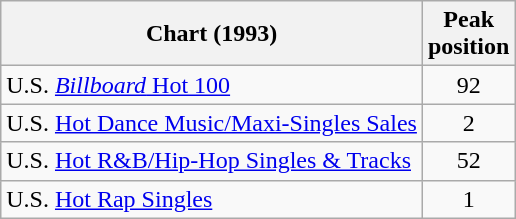<table class="wikitable sortable">
<tr>
<th align="left">Chart (1993)</th>
<th align="center">Peak<br>position</th>
</tr>
<tr>
<td align="left">U.S. <a href='#'><em>Billboard</em> Hot 100</a></td>
<td align="center">92</td>
</tr>
<tr>
<td align="left">U.S. <a href='#'>Hot Dance Music/Maxi-Singles Sales</a></td>
<td align="center">2</td>
</tr>
<tr>
<td align="left">U.S. <a href='#'>Hot R&B/Hip-Hop Singles & Tracks</a></td>
<td align="center">52</td>
</tr>
<tr>
<td align="left">U.S. <a href='#'>Hot Rap Singles</a></td>
<td align="center">1</td>
</tr>
</table>
